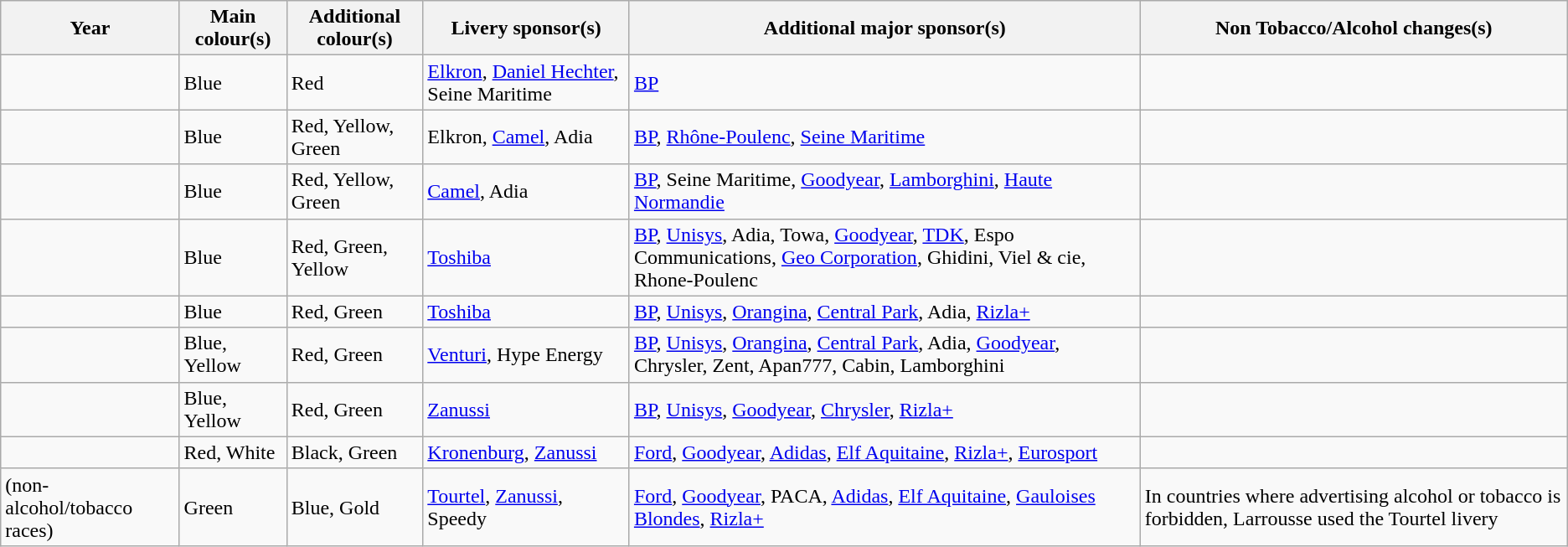<table class="wikitable">
<tr>
<th>Year</th>
<th>Main colour(s)</th>
<th>Additional colour(s)</th>
<th>Livery sponsor(s)</th>
<th>Additional major sponsor(s)</th>
<th>Non Tobacco/Alcohol changes(s)</th>
</tr>
<tr>
<td></td>
<td>Blue</td>
<td>Red</td>
<td><a href='#'>Elkron</a>, <a href='#'>Daniel Hechter</a>, Seine Maritime</td>
<td><a href='#'>BP</a></td>
<td></td>
</tr>
<tr>
<td></td>
<td>Blue</td>
<td>Red, Yellow, Green</td>
<td>Elkron, <a href='#'>Camel</a>, Adia</td>
<td><a href='#'>BP</a>, <a href='#'>Rhône-Poulenc</a>, <a href='#'>Seine Maritime</a></td>
<td></td>
</tr>
<tr>
<td></td>
<td>Blue</td>
<td>Red, Yellow, Green</td>
<td><a href='#'>Camel</a>, Adia</td>
<td><a href='#'>BP</a>, Seine Maritime, <a href='#'>Goodyear</a>, <a href='#'>Lamborghini</a>, <a href='#'>Haute Normandie</a></td>
<td></td>
</tr>
<tr>
<td></td>
<td>Blue</td>
<td>Red, Green, Yellow</td>
<td><a href='#'>Toshiba</a></td>
<td><a href='#'>BP</a>, <a href='#'>Unisys</a>, Adia, Towa, <a href='#'>Goodyear</a>, <a href='#'>TDK</a>, Espo Communications, <a href='#'>Geo Corporation</a>, Ghidini, Viel & cie, Rhone-Poulenc</td>
<td></td>
</tr>
<tr>
<td></td>
<td>Blue</td>
<td>Red, Green</td>
<td><a href='#'>Toshiba</a></td>
<td><a href='#'>BP</a>, <a href='#'>Unisys</a>, <a href='#'>Orangina</a>, <a href='#'>Central Park</a>, Adia, <a href='#'>Rizla+</a></td>
<td></td>
</tr>
<tr>
<td></td>
<td>Blue, Yellow</td>
<td>Red, Green</td>
<td><a href='#'>Venturi</a>, Hype Energy</td>
<td><a href='#'>BP</a>, <a href='#'>Unisys</a>, <a href='#'>Orangina</a>, <a href='#'>Central Park</a>, Adia, <a href='#'>Goodyear</a>, Chrysler, Zent, Apan777, Cabin, Lamborghini</td>
<td></td>
</tr>
<tr>
<td></td>
<td>Blue, Yellow</td>
<td>Red, Green</td>
<td><a href='#'>Zanussi</a></td>
<td><a href='#'>BP</a>, <a href='#'>Unisys</a>, <a href='#'>Goodyear</a>, <a href='#'>Chrysler</a>, <a href='#'>Rizla+</a></td>
<td></td>
</tr>
<tr>
<td></td>
<td>Red, White</td>
<td>Black, Green</td>
<td><a href='#'>Kronenburg</a>, <a href='#'>Zanussi</a></td>
<td><a href='#'>Ford</a>, <a href='#'>Goodyear</a>, <a href='#'>Adidas</a>, <a href='#'>Elf Aquitaine</a>, <a href='#'>Rizla+</a>, <a href='#'>Eurosport</a></td>
<td></td>
</tr>
<tr>
<td> (non-alcohol/tobacco races)</td>
<td>Green</td>
<td>Blue, Gold</td>
<td><a href='#'>Tourtel</a>, <a href='#'>Zanussi</a>, Speedy</td>
<td><a href='#'>Ford</a>, <a href='#'>Goodyear</a>, PACA, <a href='#'>Adidas</a>, <a href='#'>Elf Aquitaine</a>, <a href='#'>Gauloises Blondes</a>, <a href='#'>Rizla+</a></td>
<td>In countries where advertising alcohol or tobacco is forbidden, Larrousse used the Tourtel livery</td>
</tr>
</table>
